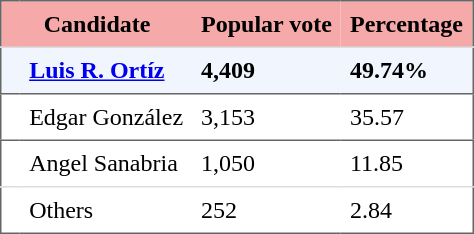<table style="border: 1px solid #666666; border-collapse: collapse" align="center" cellpadding="6">
<tr style="background-color: #F5A9A9">
<th colspan="2">Candidate</th>
<th>Popular vote</th>
<th>Percentage</th>
</tr>
<tr style="background-color: #F0F5FE">
<td style="border-top: 1px solid #DDDDDD"></td>
<td style="border-top: 1px solid #DDDDDD"><strong><a href='#'>Luis R. Ortíz</a></strong></td>
<td style="border-top: 1px solid #DDDDDD"><strong>4,409</strong></td>
<td style="border-top: 1px solid #DDDDDD"><strong>49.74%</strong></td>
</tr>
<tr>
<td style="border-top: 1px solid #666666"></td>
<td style="border-top: 1px solid #666666">Edgar González</td>
<td style="border-top: 1px solid #666666">3,153</td>
<td style="border-top: 1px solid #666666">35.57</td>
</tr>
<tr>
<td style="border-top: 1px solid #666666"></td>
<td style="border-top: 1px solid #666666">Angel Sanabria</td>
<td style="border-top: 1px solid #666666">1,050</td>
<td style="border-top: 1px solid #666666">11.85</td>
</tr>
<tr>
<td style="border-top: 1px solid #DDDDDD"></td>
<td style="border-top: 1px solid #DDDDDD">Others</td>
<td style="border-top: 1px solid #DDDDDD">252</td>
<td style="border-top: 1px solid #DDDDDD">2.84</td>
</tr>
</table>
